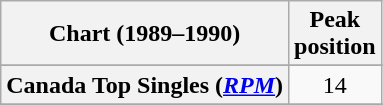<table class="wikitable sortable plainrowheaders" style="text-align:center">
<tr>
<th>Chart (1989–1990)</th>
<th>Peak<br>position</th>
</tr>
<tr>
</tr>
<tr>
<th scope="row">Canada Top Singles (<em><a href='#'>RPM</a></em>)</th>
<td>14</td>
</tr>
<tr>
</tr>
<tr>
</tr>
<tr>
</tr>
<tr>
</tr>
<tr>
</tr>
</table>
